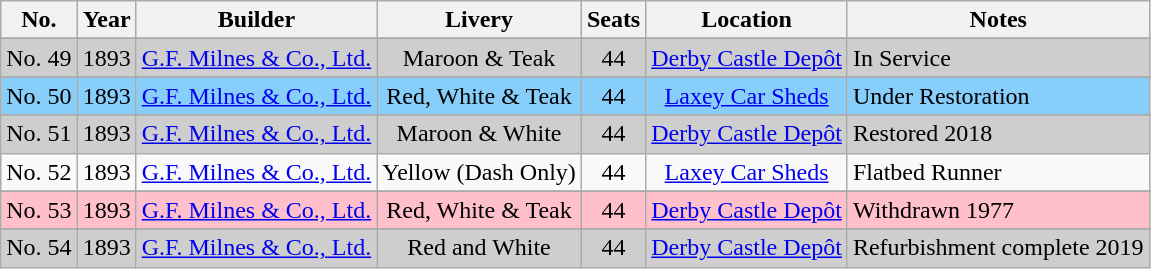<table class="wikitable">
<tr>
<th>No.</th>
<th>Year</th>
<th>Builder</th>
<th>Livery</th>
<th>Seats</th>
<th>Location</th>
<th>Notes</th>
</tr>
<tr>
</tr>
<tr bgcolor=#cecece>
<td align="center">No. 49</td>
<td align="center">1893</td>
<td align="center"><a href='#'>G.F. Milnes & Co., Ltd.</a></td>
<td align="center">Maroon & Teak</td>
<td align="center">44</td>
<td align="center"><a href='#'>Derby Castle Depôt</a></td>
<td>In Service</td>
</tr>
<tr>
</tr>
<tr bgcolor=#87cefa>
<td align="center">No. 50</td>
<td align="center">1893</td>
<td align="center"><a href='#'>G.F. Milnes & Co., Ltd.</a></td>
<td align="center">Red, White & Teak</td>
<td align="center">44</td>
<td align="center"><a href='#'>Laxey Car Sheds</a></td>
<td>Under Restoration</td>
</tr>
<tr>
</tr>
<tr bgcolor=#cecece>
<td align="center">No. 51</td>
<td align="center">1893</td>
<td align="center"><a href='#'>G.F. Milnes & Co., Ltd.</a></td>
<td align="center">Maroon & White</td>
<td align="center">44</td>
<td align="center"><a href='#'>Derby Castle Depôt</a></td>
<td>Restored 2018</td>
</tr>
<tr>
<td align="center">No. 52</td>
<td align="center">1893</td>
<td align="center"><a href='#'>G.F. Milnes & Co., Ltd.</a></td>
<td align="center">Yellow (Dash Only)</td>
<td align="center">44</td>
<td align="center"><a href='#'>Laxey Car Sheds</a></td>
<td>Flatbed Runner</td>
</tr>
<tr>
</tr>
<tr bgcolor=#ffc0cb>
<td align="center">No. 53</td>
<td align="center">1893</td>
<td align="center"><a href='#'>G.F. Milnes & Co., Ltd.</a></td>
<td align="center">Red, White & Teak</td>
<td align="center">44</td>
<td align="center"><a href='#'>Derby Castle Depôt</a></td>
<td>Withdrawn 1977</td>
</tr>
<tr>
</tr>
<tr bgcolor=#cecece>
<td align="center">No. 54</td>
<td align="center">1893</td>
<td align="center"><a href='#'>G.F. Milnes & Co., Ltd.</a></td>
<td align="center">Red and White</td>
<td align="center">44</td>
<td align="center"><a href='#'>Derby Castle Depôt</a></td>
<td>Refurbishment complete 2019</td>
</tr>
</table>
